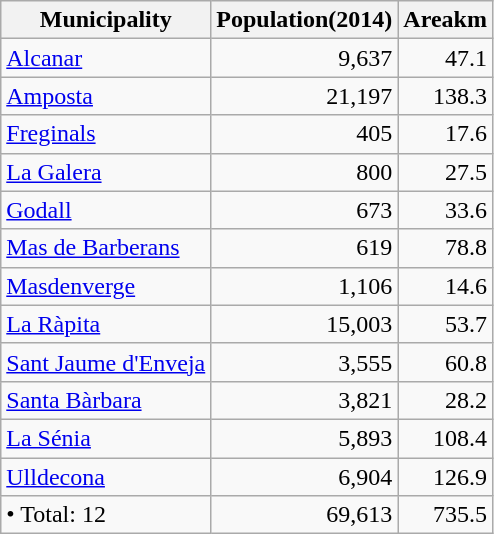<table class="wikitable sortable">
<tr>
<th>Municipality</th>
<th>Population(2014)</th>
<th>Areakm</th>
</tr>
<tr>
<td><a href='#'>Alcanar</a></td>
<td align=right>9,637</td>
<td align=right>47.1</td>
</tr>
<tr>
<td><a href='#'>Amposta</a></td>
<td align=right>21,197</td>
<td align=right>138.3</td>
</tr>
<tr>
<td><a href='#'>Freginals</a></td>
<td align=right>405</td>
<td align=right>17.6</td>
</tr>
<tr>
<td><a href='#'>La Galera</a></td>
<td align=right>800</td>
<td align=right>27.5</td>
</tr>
<tr>
<td><a href='#'>Godall</a></td>
<td align=right>673</td>
<td align=right>33.6</td>
</tr>
<tr>
<td><a href='#'>Mas de Barberans</a></td>
<td align=right>619</td>
<td align=right>78.8</td>
</tr>
<tr>
<td><a href='#'>Masdenverge</a></td>
<td align=right>1,106</td>
<td align=right>14.6</td>
</tr>
<tr>
<td><a href='#'>La Ràpita</a></td>
<td align=right>15,003</td>
<td align=right>53.7</td>
</tr>
<tr>
<td><a href='#'>Sant Jaume d'Enveja</a></td>
<td align=right>3,555</td>
<td align=right>60.8</td>
</tr>
<tr>
<td><a href='#'>Santa Bàrbara</a></td>
<td align=right>3,821</td>
<td align=right>28.2</td>
</tr>
<tr>
<td><a href='#'>La Sénia</a></td>
<td align=right>5,893</td>
<td align=right>108.4</td>
</tr>
<tr>
<td><a href='#'>Ulldecona</a></td>
<td align=right>6,904</td>
<td align=right>126.9</td>
</tr>
<tr>
<td>• Total: 12</td>
<td align=right>69,613</td>
<td align=right>735.5</td>
</tr>
</table>
